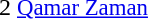<table cellspacing=0 cellpadding=0>
<tr>
<td><div>2 </div></td>
<td style="font-size: 95%"> <a href='#'>Qamar Zaman</a></td>
</tr>
</table>
